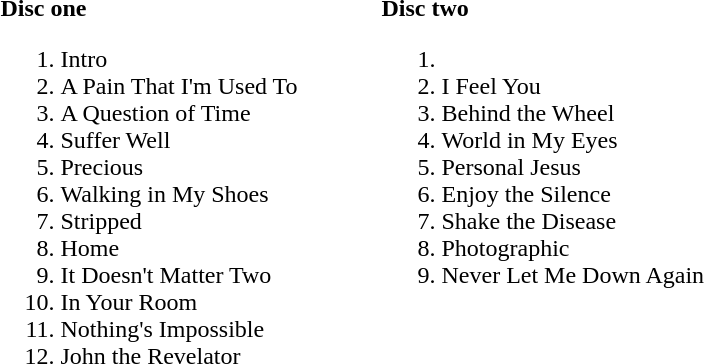<table ->
<tr>
<td width=250 valign=top><br><strong>Disc one</strong><ol><li>Intro</li><li>A Pain That I'm Used To</li><li>A Question of Time</li><li>Suffer Well</li><li>Precious</li><li>Walking in My Shoes</li><li>Stripped</li><li>Home</li><li>It Doesn't Matter Two</li><li>In Your Room</li><li>Nothing's Impossible</li><li>John the Revelator</li></ol></td>
<td width=250 valign=top><br><strong>Disc two</strong><ol><li><li>I Feel You</li><li>Behind the Wheel</li><li>World in My Eyes</li><li>Personal Jesus</li><li>Enjoy the Silence</li><li>Shake the Disease</li><li>Photographic</li><li>Never Let Me Down Again</li></ol></td>
</tr>
</table>
